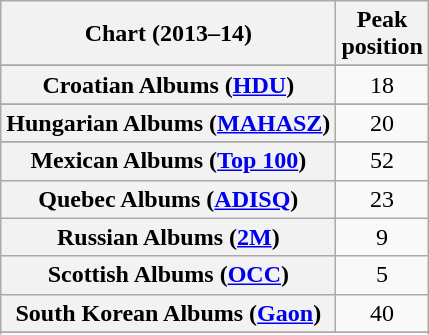<table class="wikitable sortable plainrowheaders" style="text-align:center;">
<tr>
<th scope="col">Chart (2013–14)</th>
<th scope="col">Peak<br>position</th>
</tr>
<tr>
</tr>
<tr>
</tr>
<tr>
</tr>
<tr>
</tr>
<tr>
</tr>
<tr>
<th scope="row">Croatian Albums (<a href='#'>HDU</a>)</th>
<td>18</td>
</tr>
<tr>
</tr>
<tr>
</tr>
<tr>
</tr>
<tr>
</tr>
<tr>
</tr>
<tr>
</tr>
<tr>
<th scope="row">Hungarian Albums (<a href='#'>MAHASZ</a>)</th>
<td>20</td>
</tr>
<tr>
</tr>
<tr>
</tr>
<tr>
<th scope="row">Mexican Albums (<a href='#'>Top 100</a>)</th>
<td>52</td>
</tr>
<tr>
<th scope="row">Quebec Albums (<a href='#'>ADISQ</a>)</th>
<td>23</td>
</tr>
<tr>
<th scope="row">Russian Albums (<a href='#'>2M</a>)</th>
<td>9</td>
</tr>
<tr>
<th scope="row">Scottish Albums (<a href='#'>OCC</a>)</th>
<td>5</td>
</tr>
<tr>
<th scope="row">South Korean Albums (<a href='#'>Gaon</a>)</th>
<td>40</td>
</tr>
<tr>
</tr>
<tr>
</tr>
<tr>
</tr>
<tr>
</tr>
<tr>
</tr>
<tr>
</tr>
</table>
